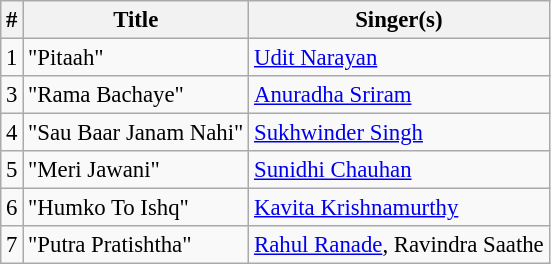<table class="wikitable" style="font-size:95%;">
<tr>
<th>#</th>
<th>Title</th>
<th>Singer(s)</th>
</tr>
<tr>
<td>1</td>
<td>"Pitaah"</td>
<td><a href='#'>Udit Narayan</a></td>
</tr>
<tr>
<td>3</td>
<td>"Rama Bachaye"</td>
<td><a href='#'>Anuradha Sriram</a></td>
</tr>
<tr>
<td>4</td>
<td>"Sau Baar Janam Nahi"</td>
<td><a href='#'>Sukhwinder Singh</a></td>
</tr>
<tr>
<td>5</td>
<td>"Meri Jawani"</td>
<td><a href='#'>Sunidhi Chauhan</a></td>
</tr>
<tr>
<td>6</td>
<td>"Humko To Ishq"</td>
<td><a href='#'>Kavita Krishnamurthy</a></td>
</tr>
<tr>
<td>7</td>
<td>"Putra Pratishtha"</td>
<td><a href='#'>Rahul Ranade</a>, Ravindra Saathe</td>
</tr>
</table>
